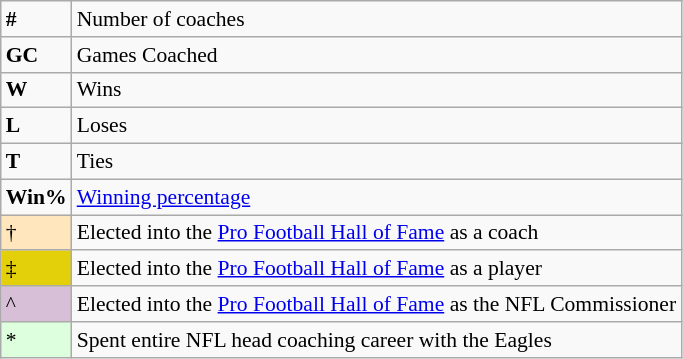<table class="wikitable" style="font-size:90%;">
<tr>
<td><strong>#</strong></td>
<td>Number of coaches</td>
</tr>
<tr>
<td><strong>GC</strong></td>
<td>Games Coached</td>
</tr>
<tr>
<td><strong>W</strong></td>
<td>Wins</td>
</tr>
<tr>
<td><strong>L</strong></td>
<td>Loses</td>
</tr>
<tr>
<td><strong>T</strong></td>
<td>Ties</td>
</tr>
<tr>
<td><strong>Win%</strong></td>
<td><a href='#'>Winning percentage</a></td>
</tr>
<tr>
<td style="background:#ffe6bd;">†</td>
<td>Elected into the <a href='#'>Pro Football Hall of Fame</a> as a coach</td>
</tr>
<tr>
<td style="background:#e4d00a;">‡</td>
<td>Elected into the <a href='#'>Pro Football Hall of Fame</a> as a player</td>
</tr>
<tr>
<td style="background:thistle;">^</td>
<td>Elected into the <a href='#'>Pro Football Hall of Fame</a> as the NFL Commissioner</td>
</tr>
<tr>
<td style="background:#dfd;">*</td>
<td>Spent entire NFL head coaching career with the Eagles</td>
</tr>
</table>
